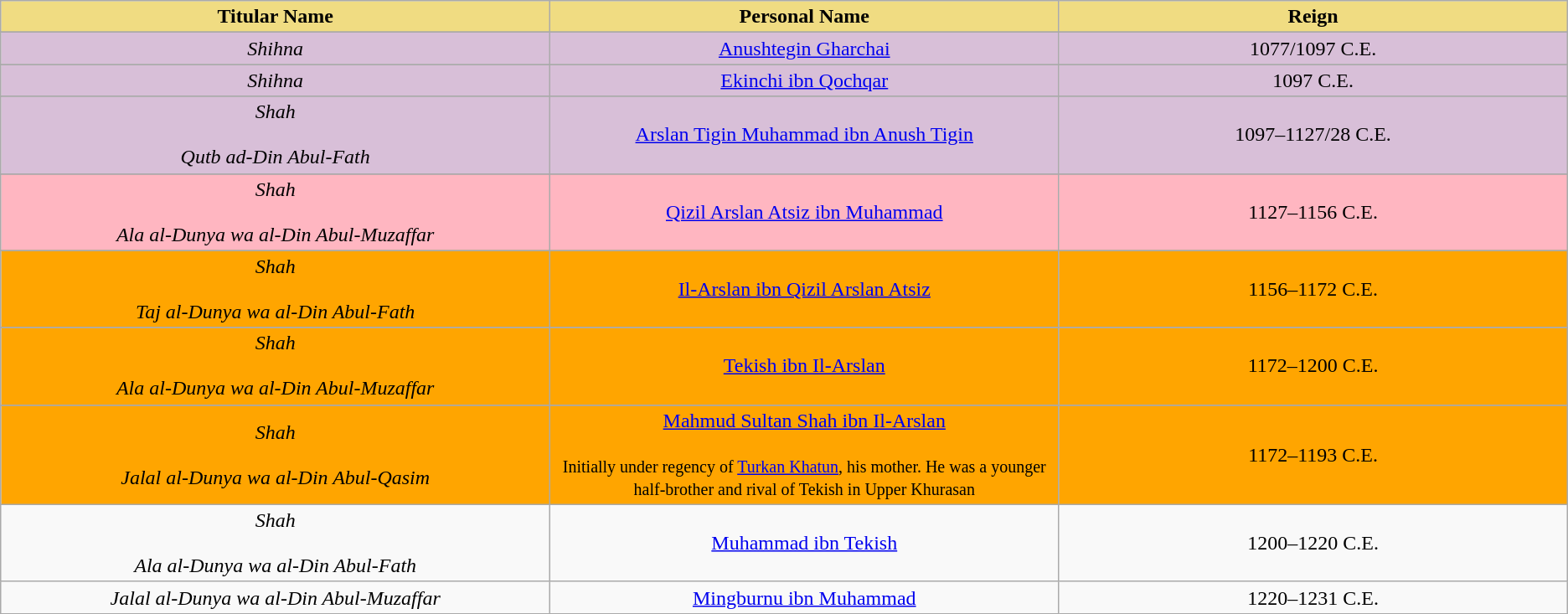<table class="wikitable">
<tr>
<th style="background-color:#F0DC82" width=27%>Titular Name</th>
<th style="background-color:#F0DC82" width=25%>Personal Name</th>
<th style="background-color:#F0DC82" width=25%>Reign</th>
</tr>
<tr>
</tr>
<tr bgcolor="#D8BFD8">
<td align="center"><em>Shihna</em></td>
<td align="center"><a href='#'>Anushtegin Gharchai</a> <br> <small> </small></td>
<td align="center">1077/1097 C.E.</td>
</tr>
<tr>
</tr>
<tr bgcolor="#D8BFD8">
<td align="center"><em>Shihna</em></td>
<td align="center"><a href='#'>Ekinchi ibn Qochqar</a> <br> <small> </small></td>
<td align="center">1097 C.E.</td>
</tr>
<tr>
</tr>
<tr bgcolor="#D8BFD8">
<td align="center"><em>Shah</em> <br> <small> </small> <br> <em>Qutb ad-Din Abul-Fath</em> <br> <small> </small></td>
<td align="center"><a href='#'>Arslan Tigin Muhammad ibn Anush Tigin</a> <br> <small> </small></td>
<td align="center">1097–1127/28 C.E.</td>
</tr>
<tr>
</tr>
<tr style="background:lightpink">
<td align="center"><em>Shah</em> <br> <small> </small> <br> <em>Ala al-Dunya wa al-Din Abul-Muzaffar</em> <br> <small> </small></td>
<td align="center"><a href='#'>Qizil Arslan Atsiz ibn Muhammad</a><br> <small> </small></td>
<td align="center">1127–1156 C.E.</td>
</tr>
<tr>
</tr>
<tr style="background:orange">
<td align="center"><em>Shah</em> <br> <small> </small> <br> <em>Taj al-Dunya wa al-Din Abul-Fath</em> <br> <small> </small></td>
<td align="center"><a href='#'>Il-Arslan ibn Qizil Arslan Atsiz</a><br> <small> </small></td>
<td align="center">1156–1172 C.E.</td>
</tr>
<tr>
</tr>
<tr style="background:orange">
<td align="center"><em>Shah</em> <br> <small> </small> <br> <em>Ala al-Dunya wa al-Din Abul-Muzaffar</em> <br> <small> </small></td>
<td align="center"><a href='#'>Tekish ibn Il-Arslan</a><br> <small> </small></td>
<td align="center">1172–1200 C.E.</td>
</tr>
<tr>
</tr>
<tr style="background:orange">
<td align="center"><em>Shah</em> <br> <small> </small> <br> <em>Jalal al-Dunya wa al-Din Abul-Qasim</em> <br> <small> </small></td>
<td align="center"><a href='#'>Mahmud Sultan Shah ibn Il-Arslan</a><br> <small> </small><br><small>Initially under regency of <a href='#'>Turkan Khatun</a>, his mother. He was a younger half-brother and rival of Tekish in Upper Khurasan</small></td>
<td align="center">1172–1193 C.E.</td>
</tr>
<tr>
<td align="center"><em>Shah</em> <br> <small> </small> <br> <em>Ala al-Dunya wa al-Din Abul-Fath</em> <br> <small> </small></td>
<td align="center"><a href='#'>Muhammad ibn Tekish</a> <br> <small> </small></td>
<td align="center">1200–1220 C.E.</td>
</tr>
<tr>
<td align="center"><em>Jalal al-Dunya wa al-Din Abul-Muzaffar </em> <br> <small> </small></td>
<td align="center"><a href='#'>Mingburnu ibn Muhammad</a><br> <small> </small></td>
<td align="center">1220–1231 C.E.</td>
</tr>
</table>
